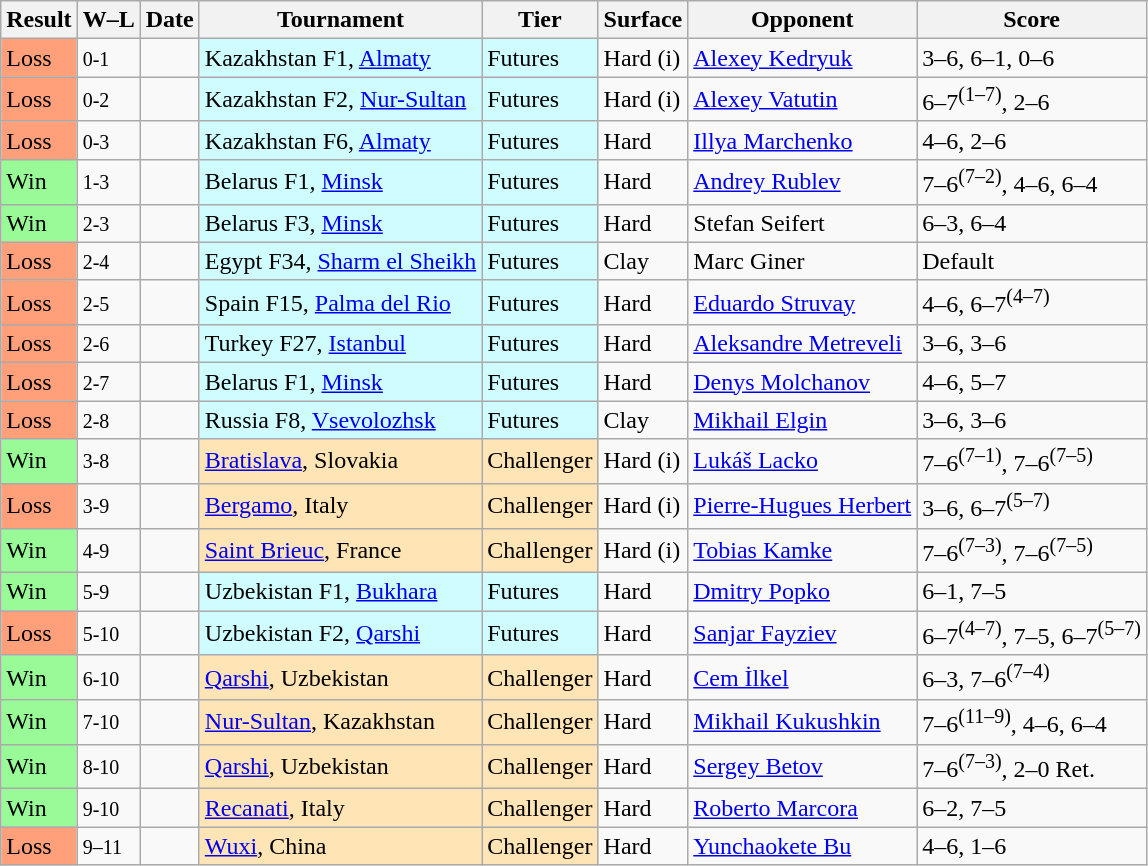<table class="sortable wikitable">
<tr>
<th>Result</th>
<th class="unsortable">W–L</th>
<th>Date</th>
<th>Tournament</th>
<th>Tier</th>
<th>Surface</th>
<th>Opponent</th>
<th class="unsortable">Score</th>
</tr>
<tr>
<td bgcolor=FFA07A>Loss</td>
<td><small>0-1</small></td>
<td></td>
<td style="background:#cffcff;">Kazakhstan F1, <a href='#'>Almaty</a></td>
<td style="background:#cffcff;">Futures</td>
<td>Hard (i)</td>
<td> <a href='#'>Alexey Kedryuk</a></td>
<td>3–6, 6–1, 0–6</td>
</tr>
<tr>
<td bgcolor=FFA07A>Loss</td>
<td><small>0-2</small></td>
<td></td>
<td style="background:#cffcff;">Kazakhstan F2, <a href='#'>Nur-Sultan</a></td>
<td style="background:#cffcff;">Futures</td>
<td>Hard (i)</td>
<td> <a href='#'>Alexey Vatutin</a></td>
<td>6–7<sup>(1–7)</sup>, 2–6</td>
</tr>
<tr>
<td bgcolor=FFAO7A>Loss</td>
<td><small>0-3</small></td>
<td></td>
<td style="background:#cffcff;">Kazakhstan F6, <a href='#'>Almaty</a></td>
<td style="background:#cffcff;">Futures</td>
<td>Hard</td>
<td> <a href='#'>Illya Marchenko</a></td>
<td>4–6, 2–6</td>
</tr>
<tr>
<td bgcolor=98FB98>Win</td>
<td><small>1-3</small></td>
<td></td>
<td style="background:#cffcff;">Belarus F1, <a href='#'>Minsk</a></td>
<td style="background:#cffcff;">Futures</td>
<td>Hard</td>
<td> <a href='#'>Andrey Rublev</a></td>
<td>7–6<sup>(7–2)</sup>, 4–6, 6–4</td>
</tr>
<tr>
<td bgcolor=98FB98>Win</td>
<td><small>2-3</small></td>
<td></td>
<td style="background:#cffcff;">Belarus F3, <a href='#'>Minsk</a></td>
<td style="background:#cffcff;">Futures</td>
<td>Hard</td>
<td> Stefan Seifert</td>
<td>6–3, 6–4</td>
</tr>
<tr>
<td bgcolor=FFA07A>Loss</td>
<td><small>2-4</small></td>
<td></td>
<td style="background:#cffcff;">Egypt F34, <a href='#'>Sharm el Sheikh</a></td>
<td style="background:#cffcff;">Futures</td>
<td>Clay</td>
<td> Marc Giner</td>
<td>Default</td>
</tr>
<tr>
<td bgcolor=FFA07A>Loss</td>
<td><small>2-5</small></td>
<td></td>
<td style="background:#cffcff;">Spain F15, <a href='#'>Palma del Rio</a></td>
<td style="background:#cffcff;">Futures</td>
<td>Hard</td>
<td> <a href='#'>Eduardo Struvay</a></td>
<td>4–6, 6–7<sup>(4–7)</sup></td>
</tr>
<tr>
<td bgcolor=FFA07A>Loss</td>
<td><small>2-6</small></td>
<td></td>
<td style="background:#cffcff;">Turkey F27, <a href='#'>Istanbul</a></td>
<td style="background:#cffcff;">Futures</td>
<td>Hard</td>
<td> <a href='#'>Aleksandre Metreveli</a></td>
<td>3–6, 3–6</td>
</tr>
<tr>
<td bgcolor=FFA07a>Loss</td>
<td><small>2-7</small></td>
<td></td>
<td style="background:#cffcff;">Belarus F1, <a href='#'>Minsk</a></td>
<td style="background:#cffcff;">Futures</td>
<td>Hard</td>
<td> <a href='#'>Denys Molchanov</a></td>
<td>4–6, 5–7</td>
</tr>
<tr>
<td bgcolor=FFA07A>Loss</td>
<td><small>2-8</small></td>
<td></td>
<td style="background:#cffcff;">Russia F8, <a href='#'>Vsevolozhsk</a></td>
<td style="background:#cffcff;">Futures</td>
<td>Clay</td>
<td> <a href='#'>Mikhail Elgin</a></td>
<td>3–6, 3–6</td>
</tr>
<tr>
<td bgcolor=98FB98>Win</td>
<td><small>3-8</small></td>
<td><a href='#'></a></td>
<td style="background:moccasin;"><a href='#'>Bratislava</a>, Slovakia</td>
<td style="background:moccasin;">Challenger</td>
<td>Hard (i)</td>
<td> <a href='#'>Lukáš Lacko</a></td>
<td>7–6<sup>(7–1)</sup>, 7–6<sup>(7–5)</sup></td>
</tr>
<tr>
<td bgcolor=FFA07A>Loss</td>
<td><small>3-9</small></td>
<td><a href='#'></a></td>
<td style="background:moccasin;"><a href='#'>Bergamo</a>, Italy</td>
<td style="background:moccasin;">Challenger</td>
<td>Hard (i)</td>
<td> <a href='#'>Pierre-Hugues Herbert</a></td>
<td>3–6, 6–7<sup>(5–7)</sup></td>
</tr>
<tr>
<td bgcolor=98FB98>Win</td>
<td><small>4-9</small></td>
<td><a href='#'></a></td>
<td style="background:moccasin;"><a href='#'>Saint Brieuc</a>, France</td>
<td style="background:moccasin;">Challenger</td>
<td>Hard (i)</td>
<td> <a href='#'>Tobias Kamke</a></td>
<td>7–6<sup>(7–3)</sup>, 7–6<sup>(7–5)</sup></td>
</tr>
<tr>
<td bgcolor=98FB98>Win</td>
<td><small>5-9</small></td>
<td></td>
<td style="background:#cffcff;">Uzbekistan F1, <a href='#'>Bukhara</a></td>
<td style="background:#cffcff;">Futures</td>
<td>Hard</td>
<td> <a href='#'>Dmitry Popko</a></td>
<td>6–1, 7–5</td>
</tr>
<tr>
<td bgcolor=FFA07A>Loss</td>
<td><small>5-10</small></td>
<td></td>
<td style="background:#cffcff;">Uzbekistan F2, <a href='#'>Qarshi</a></td>
<td style="background:#cffcff;">Futures</td>
<td>Hard</td>
<td> <a href='#'>Sanjar Fayziev</a></td>
<td>6–7<sup>(4–7)</sup>, 7–5, 6–7<sup>(5–7)</sup></td>
</tr>
<tr>
<td bgcolor=98FB98>Win</td>
<td><small>6-10</small></td>
<td><a href='#'></a></td>
<td style="background:moccasin;"><a href='#'>Qarshi</a>, Uzbekistan</td>
<td style="background:moccasin;">Challenger</td>
<td>Hard</td>
<td> <a href='#'>Cem İlkel</a></td>
<td>6–3, 7–6<sup>(7–4)</sup></td>
</tr>
<tr>
<td bgcolor=98FB98>Win</td>
<td><small>7-10</small></td>
<td><a href='#'></a></td>
<td style="background:moccasin;"><a href='#'>Nur-Sultan</a>, Kazakhstan</td>
<td style="background:moccasin;">Challenger</td>
<td>Hard</td>
<td> <a href='#'>Mikhail Kukushkin</a></td>
<td>7–6<sup>(11–9)</sup>, 4–6, 6–4</td>
</tr>
<tr>
<td bgcolor=98FB98>Win</td>
<td><small>8-10</small></td>
<td><a href='#'></a></td>
<td style="background:moccasin;"><a href='#'>Qarshi</a>, Uzbekistan</td>
<td style="background:moccasin;">Challenger</td>
<td>Hard</td>
<td> <a href='#'>Sergey Betov</a></td>
<td>7–6<sup>(7–3)</sup>, 2–0 Ret.</td>
</tr>
<tr>
<td bgcolor=98FB98>Win</td>
<td><small>9-10</small></td>
<td><a href='#'></a></td>
<td style="background:moccasin;"><a href='#'>Recanati</a>, Italy</td>
<td style="background:moccasin;">Challenger</td>
<td>Hard</td>
<td> <a href='#'>Roberto Marcora</a></td>
<td>6–2, 7–5</td>
</tr>
<tr>
<td bgcolor=FFA07A>Loss</td>
<td><small>9–11</small></td>
<td><a href='#'></a></td>
<td style="background:moccasin;"><a href='#'>Wuxi</a>, China</td>
<td style="background:moccasin;">Challenger</td>
<td>Hard</td>
<td> <a href='#'>Yunchaokete Bu</a></td>
<td>4–6, 1–6</td>
</tr>
</table>
